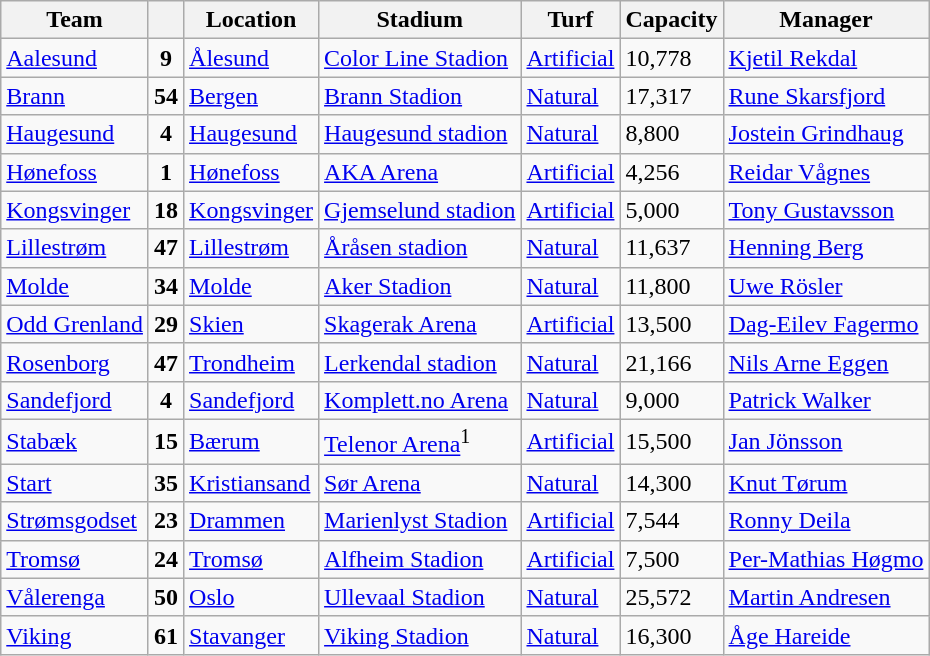<table class="wikitable sortable" border="1">
<tr>
<th>Team</th>
<th></th>
<th>Location</th>
<th>Stadium</th>
<th>Turf</th>
<th>Capacity</th>
<th>Manager</th>
</tr>
<tr>
<td><a href='#'>Aalesund</a></td>
<td align="center"><strong>9</strong></td>
<td><a href='#'>Ålesund</a></td>
<td><a href='#'>Color Line Stadion</a></td>
<td><a href='#'>Artificial</a></td>
<td>10,778</td>
<td> <a href='#'>Kjetil Rekdal</a></td>
</tr>
<tr>
<td><a href='#'>Brann</a></td>
<td align="center"><strong>54</strong></td>
<td><a href='#'>Bergen</a></td>
<td><a href='#'>Brann Stadion</a></td>
<td><a href='#'>Natural</a></td>
<td>17,317</td>
<td> <a href='#'>Rune Skarsfjord</a></td>
</tr>
<tr>
<td><a href='#'>Haugesund</a></td>
<td align="center"><strong>4</strong></td>
<td><a href='#'>Haugesund</a></td>
<td><a href='#'>Haugesund stadion</a></td>
<td><a href='#'>Natural</a></td>
<td>8,800</td>
<td> <a href='#'>Jostein Grindhaug</a></td>
</tr>
<tr>
<td><a href='#'>Hønefoss</a></td>
<td align="center"><strong>1</strong></td>
<td><a href='#'>Hønefoss</a></td>
<td><a href='#'>AKA Arena</a></td>
<td><a href='#'>Artificial</a></td>
<td>4,256</td>
<td> <a href='#'>Reidar Vågnes</a></td>
</tr>
<tr>
<td><a href='#'>Kongsvinger</a></td>
<td align="center"><strong>18</strong></td>
<td><a href='#'>Kongsvinger</a></td>
<td><a href='#'>Gjemselund stadion</a></td>
<td><a href='#'>Artificial</a></td>
<td>5,000</td>
<td> <a href='#'>Tony Gustavsson</a></td>
</tr>
<tr>
<td><a href='#'>Lillestrøm</a></td>
<td align="center"><strong>47</strong></td>
<td><a href='#'>Lillestrøm</a></td>
<td><a href='#'>Åråsen stadion</a></td>
<td><a href='#'>Natural</a></td>
<td>11,637</td>
<td> <a href='#'>Henning Berg</a></td>
</tr>
<tr>
<td><a href='#'>Molde</a></td>
<td align="center"><strong>34</strong></td>
<td><a href='#'>Molde</a></td>
<td><a href='#'>Aker Stadion</a></td>
<td><a href='#'>Natural</a></td>
<td>11,800</td>
<td> <a href='#'>Uwe Rösler</a></td>
</tr>
<tr>
<td><a href='#'>Odd Grenland</a></td>
<td align="center"><strong>29</strong></td>
<td><a href='#'>Skien</a></td>
<td><a href='#'>Skagerak Arena</a></td>
<td><a href='#'>Artificial</a></td>
<td>13,500</td>
<td> <a href='#'>Dag-Eilev Fagermo</a></td>
</tr>
<tr>
<td><a href='#'>Rosenborg</a></td>
<td align="center"><strong>47</strong></td>
<td><a href='#'>Trondheim</a></td>
<td><a href='#'>Lerkendal stadion</a></td>
<td><a href='#'>Natural</a></td>
<td>21,166</td>
<td> <a href='#'>Nils Arne Eggen</a></td>
</tr>
<tr>
<td><a href='#'>Sandefjord</a></td>
<td align="center"><strong>4</strong></td>
<td><a href='#'>Sandefjord</a></td>
<td><a href='#'>Komplett.no Arena</a></td>
<td><a href='#'>Natural</a></td>
<td>9,000</td>
<td> <a href='#'>Patrick Walker</a></td>
</tr>
<tr>
<td><a href='#'>Stabæk</a></td>
<td align="center"><strong>15</strong></td>
<td><a href='#'>Bærum</a></td>
<td><a href='#'>Telenor Arena</a><sup>1</sup></td>
<td><a href='#'>Artificial</a></td>
<td>15,500</td>
<td> <a href='#'>Jan Jönsson</a></td>
</tr>
<tr>
<td><a href='#'>Start</a></td>
<td align="center"><strong>35</strong></td>
<td><a href='#'>Kristiansand</a></td>
<td><a href='#'>Sør Arena</a></td>
<td><a href='#'>Natural</a></td>
<td>14,300</td>
<td> <a href='#'>Knut Tørum</a></td>
</tr>
<tr>
<td><a href='#'>Strømsgodset</a></td>
<td align="center"><strong>23</strong></td>
<td><a href='#'>Drammen</a></td>
<td><a href='#'>Marienlyst Stadion</a></td>
<td><a href='#'>Artificial</a></td>
<td>7,544</td>
<td> <a href='#'>Ronny Deila</a></td>
</tr>
<tr>
<td><a href='#'>Tromsø</a></td>
<td align="center"><strong>24</strong></td>
<td><a href='#'>Tromsø</a></td>
<td><a href='#'>Alfheim Stadion</a></td>
<td><a href='#'>Artificial</a></td>
<td>7,500</td>
<td> <a href='#'>Per-Mathias Høgmo</a></td>
</tr>
<tr>
<td><a href='#'>Vålerenga</a></td>
<td align="center"><strong>50</strong></td>
<td><a href='#'>Oslo</a></td>
<td><a href='#'>Ullevaal Stadion</a></td>
<td><a href='#'>Natural</a></td>
<td>25,572</td>
<td> <a href='#'>Martin Andresen</a></td>
</tr>
<tr>
<td><a href='#'>Viking</a></td>
<td align="center"><strong>61</strong></td>
<td><a href='#'>Stavanger</a></td>
<td><a href='#'>Viking Stadion</a></td>
<td><a href='#'>Natural</a></td>
<td>16,300</td>
<td> <a href='#'>Åge Hareide</a></td>
</tr>
</table>
